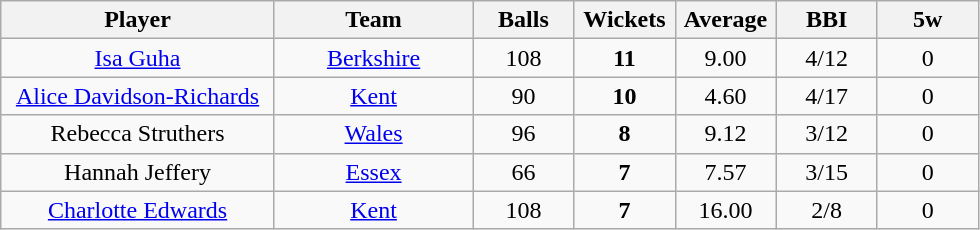<table class="wikitable" style="text-align:center">
<tr>
<th width=175>Player</th>
<th width=125>Team</th>
<th width=60>Balls</th>
<th width=60>Wickets</th>
<th width=60>Average</th>
<th width=60>BBI</th>
<th width=60>5w</th>
</tr>
<tr>
<td><a href='#'>Isa Guha</a></td>
<td><a href='#'>Berkshire</a></td>
<td>108</td>
<td><strong>11</strong></td>
<td>9.00</td>
<td>4/12</td>
<td>0</td>
</tr>
<tr>
<td><a href='#'>Alice Davidson-Richards</a></td>
<td><a href='#'>Kent</a></td>
<td>90</td>
<td><strong>10</strong></td>
<td>4.60</td>
<td>4/17</td>
<td>0</td>
</tr>
<tr>
<td>Rebecca Struthers</td>
<td><a href='#'>Wales</a></td>
<td>96</td>
<td><strong>8</strong></td>
<td>9.12</td>
<td>3/12</td>
<td>0</td>
</tr>
<tr>
<td>Hannah Jeffery</td>
<td><a href='#'>Essex</a></td>
<td>66</td>
<td><strong>7</strong></td>
<td>7.57</td>
<td>3/15</td>
<td>0</td>
</tr>
<tr>
<td><a href='#'>Charlotte Edwards</a></td>
<td><a href='#'>Kent</a></td>
<td>108</td>
<td><strong>7</strong></td>
<td>16.00</td>
<td>2/8</td>
<td>0</td>
</tr>
</table>
